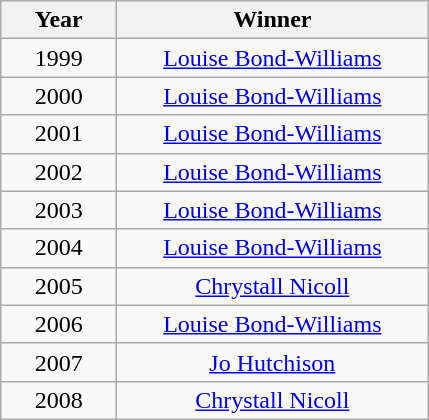<table class="wikitable" style="text-align:center">
<tr>
<th width=70>Year</th>
<th width=200>Winner</th>
</tr>
<tr>
<td>1999</td>
<td><a href='#'>Louise Bond-Williams</a></td>
</tr>
<tr>
<td>2000</td>
<td><a href='#'>Louise Bond-Williams</a></td>
</tr>
<tr>
<td>2001</td>
<td><a href='#'>Louise Bond-Williams</a></td>
</tr>
<tr>
<td>2002</td>
<td><a href='#'>Louise Bond-Williams</a></td>
</tr>
<tr>
<td>2003</td>
<td><a href='#'>Louise Bond-Williams</a></td>
</tr>
<tr>
<td>2004</td>
<td><a href='#'>Louise Bond-Williams</a></td>
</tr>
<tr>
<td>2005</td>
<td><a href='#'>Chrystall Nicoll</a></td>
</tr>
<tr>
<td>2006</td>
<td><a href='#'>Louise Bond-Williams</a></td>
</tr>
<tr>
<td>2007</td>
<td><a href='#'>Jo Hutchison</a></td>
</tr>
<tr>
<td>2008</td>
<td><a href='#'>Chrystall Nicoll</a></td>
</tr>
</table>
